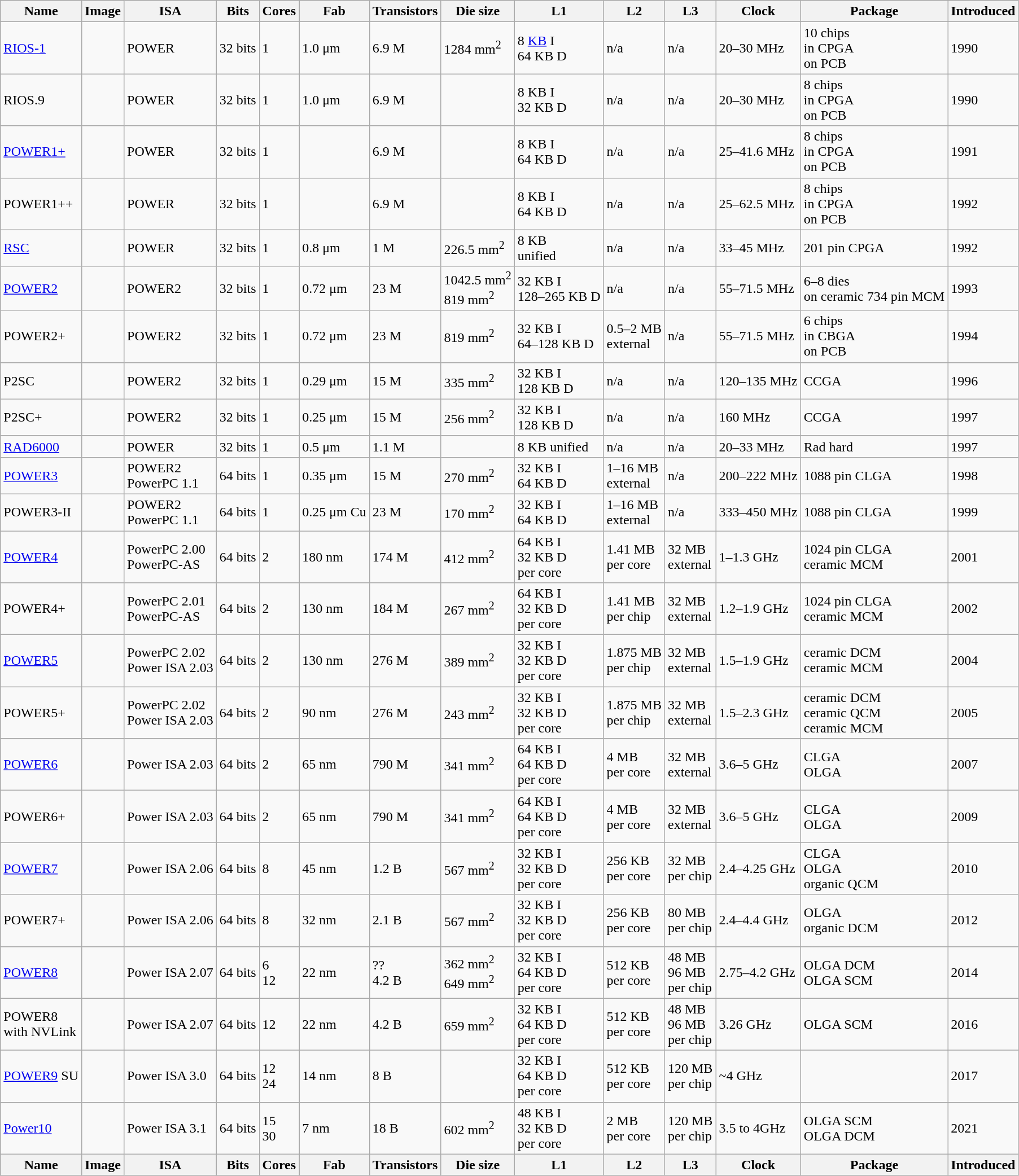<table class="wikitable sortable mw-datatable">
<tr>
<th>Name</th>
<th>Image</th>
<th>ISA</th>
<th>Bits</th>
<th>Cores</th>
<th>Fab</th>
<th>Transistors</th>
<th>Die size</th>
<th>L1</th>
<th>L2</th>
<th>L3</th>
<th>Clock</th>
<th>Package</th>
<th>Introduced</th>
</tr>
<tr>
<td><a href='#'>RIOS-1</a></td>
<td></td>
<td>POWER</td>
<td style="white-space: nowrap;">32 bits</td>
<td>1</td>
<td>1.0 μm</td>
<td>6.9 M</td>
<td>1284 mm<sup>2</sup></td>
<td>8 <a href='#'>KB</a> I<br>64 KB D</td>
<td>n/a</td>
<td>n/a</td>
<td>20–30 MHz</td>
<td>10 chips<br>in CPGA<br>on PCB</td>
<td>1990</td>
</tr>
<tr>
<td>RIOS.9</td>
<td></td>
<td>POWER</td>
<td>32 bits</td>
<td>1</td>
<td>1.0 μm</td>
<td>6.9 M</td>
<td></td>
<td>8 KB I<br>32 KB D</td>
<td>n/a</td>
<td>n/a</td>
<td>20–30 MHz</td>
<td>8 chips<br>in CPGA<br>on PCB</td>
<td>1990</td>
</tr>
<tr>
<td><a href='#'>POWER1+</a></td>
<td></td>
<td>POWER</td>
<td>32 bits</td>
<td>1</td>
<td></td>
<td>6.9 M</td>
<td></td>
<td>8 KB I<br>64 KB D</td>
<td>n/a</td>
<td>n/a</td>
<td>25–41.6 MHz</td>
<td>8 chips<br>in CPGA<br>on PCB</td>
<td>1991</td>
</tr>
<tr>
<td>POWER1++</td>
<td></td>
<td>POWER</td>
<td>32 bits</td>
<td>1</td>
<td></td>
<td>6.9 M</td>
<td></td>
<td>8 KB I<br>64 KB D</td>
<td>n/a</td>
<td>n/a</td>
<td>25–62.5 MHz</td>
<td>8 chips<br>in CPGA<br>on PCB</td>
<td>1992</td>
</tr>
<tr>
<td><a href='#'>RSC</a></td>
<td></td>
<td>POWER</td>
<td>32 bits</td>
<td>1</td>
<td>0.8 μm</td>
<td>1 M</td>
<td>226.5 mm<sup>2</sup></td>
<td>8 KB<br>unified</td>
<td>n/a</td>
<td>n/a</td>
<td>33–45 MHz</td>
<td>201 pin CPGA</td>
<td>1992</td>
</tr>
<tr>
<td><a href='#'>POWER2</a></td>
<td></td>
<td>POWER2</td>
<td>32 bits</td>
<td>1</td>
<td>0.72 μm</td>
<td>23 M</td>
<td>1042.5 mm<sup>2</sup><br>819 mm<sup>2</sup></td>
<td>32 KB I<br>128–265 KB D</td>
<td>n/a</td>
<td>n/a</td>
<td>55–71.5 MHz</td>
<td>6–8 dies<br>on ceramic 734 pin MCM</td>
<td>1993</td>
</tr>
<tr>
<td>POWER2+</td>
<td></td>
<td>POWER2</td>
<td>32 bits</td>
<td>1</td>
<td>0.72 μm</td>
<td>23 M</td>
<td>819 mm<sup>2</sup></td>
<td>32 KB I<br>64–128 KB D</td>
<td>0.5–2 MB<br>external</td>
<td>n/a</td>
<td>55–71.5 MHz</td>
<td>6 chips<br>in CBGA<br>on PCB</td>
<td>1994</td>
</tr>
<tr>
<td>P2SC</td>
<td></td>
<td>POWER2</td>
<td>32 bits</td>
<td>1</td>
<td>0.29 μm</td>
<td>15 M</td>
<td>335 mm<sup>2</sup></td>
<td>32 KB I<br>128 KB D</td>
<td>n/a</td>
<td>n/a</td>
<td>120–135 MHz</td>
<td>CCGA</td>
<td>1996</td>
</tr>
<tr>
<td>P2SC+</td>
<td></td>
<td>POWER2</td>
<td>32 bits</td>
<td>1</td>
<td>0.25 μm</td>
<td>15 M</td>
<td>256 mm<sup>2</sup></td>
<td>32 KB I<br>128 KB D</td>
<td>n/a</td>
<td>n/a</td>
<td>160 MHz</td>
<td>CCGA</td>
<td>1997</td>
</tr>
<tr>
<td><a href='#'>RAD6000</a></td>
<td></td>
<td>POWER</td>
<td>32 bits</td>
<td>1</td>
<td>0.5 μm</td>
<td>1.1 M</td>
<td></td>
<td>8 KB unified</td>
<td>n/a</td>
<td>n/a</td>
<td>20–33 MHz</td>
<td>Rad hard</td>
<td>1997</td>
</tr>
<tr>
<td><a href='#'>POWER3</a></td>
<td></td>
<td>POWER2<br>PowerPC 1.1</td>
<td>64 bits</td>
<td>1</td>
<td>0.35 μm</td>
<td>15 M</td>
<td>270 mm<sup>2</sup></td>
<td>32 KB I<br>64 KB D</td>
<td>1–16 MB<br>external</td>
<td>n/a</td>
<td>200–222 MHz</td>
<td>1088 pin CLGA</td>
<td>1998</td>
</tr>
<tr>
<td>POWER3-II</td>
<td></td>
<td>POWER2<br>PowerPC 1.1</td>
<td>64 bits</td>
<td>1</td>
<td>0.25 μm Cu</td>
<td>23 M</td>
<td>170 mm<sup>2</sup></td>
<td>32 KB I<br>64 KB D</td>
<td>1–16 MB<br>external</td>
<td>n/a</td>
<td>333–450 MHz</td>
<td>1088 pin CLGA</td>
<td>1999</td>
</tr>
<tr>
<td><a href='#'>POWER4</a></td>
<td></td>
<td>PowerPC 2.00<br>PowerPC-AS</td>
<td>64 bits</td>
<td>2</td>
<td>180 nm</td>
<td>174 M</td>
<td>412 mm<sup>2</sup></td>
<td>64 KB I<br>32 KB D<br>per core</td>
<td>1.41 MB<br>per core</td>
<td>32 MB<br>external</td>
<td>1–1.3 GHz</td>
<td>1024 pin CLGA<br>ceramic MCM</td>
<td>2001</td>
</tr>
<tr>
<td>POWER4+</td>
<td></td>
<td>PowerPC 2.01<br>PowerPC-AS</td>
<td>64 bits</td>
<td>2</td>
<td>130 nm</td>
<td>184 M</td>
<td>267 mm<sup>2</sup></td>
<td>64 KB I<br>32 KB D<br>per core</td>
<td>1.41 MB<br>per chip</td>
<td>32 MB<br>external</td>
<td>1.2–1.9 GHz</td>
<td>1024 pin CLGA<br>ceramic MCM</td>
<td>2002</td>
</tr>
<tr>
<td><a href='#'>POWER5</a></td>
<td></td>
<td>PowerPC 2.02<br>Power ISA 2.03</td>
<td>64 bits</td>
<td>2</td>
<td>130 nm</td>
<td>276 M</td>
<td>389 mm<sup>2</sup></td>
<td>32 KB I<br>32 KB D<br>per core</td>
<td>1.875 MB<br>per chip</td>
<td>32 MB<br>external</td>
<td>1.5–1.9 GHz</td>
<td>ceramic DCM<br>ceramic MCM</td>
<td>2004</td>
</tr>
<tr>
<td>POWER5+</td>
<td></td>
<td>PowerPC 2.02<br>Power ISA 2.03</td>
<td>64 bits</td>
<td>2</td>
<td>90 nm</td>
<td>276 M</td>
<td>243 mm<sup>2</sup></td>
<td>32 KB I<br>32 KB D<br>per core</td>
<td>1.875 MB<br>per chip</td>
<td>32 MB<br>external</td>
<td>1.5–2.3 GHz</td>
<td>ceramic DCM<br>ceramic QCM<br>ceramic MCM</td>
<td>2005</td>
</tr>
<tr>
<td><a href='#'>POWER6</a></td>
<td></td>
<td>Power ISA 2.03</td>
<td>64 bits</td>
<td>2</td>
<td>65 nm</td>
<td>790 M</td>
<td>341 mm<sup>2</sup></td>
<td>64 KB I<br>64 KB D<br>per core</td>
<td>4 MB<br>per core</td>
<td>32 MB<br>external</td>
<td>3.6–5 GHz</td>
<td>CLGA<br>OLGA</td>
<td>2007</td>
</tr>
<tr>
<td>POWER6+</td>
<td></td>
<td>Power ISA 2.03</td>
<td>64 bits</td>
<td>2</td>
<td>65 nm</td>
<td>790 M</td>
<td>341 mm<sup>2</sup></td>
<td>64 KB I<br>64 KB D<br>per core</td>
<td>4 MB<br>per core</td>
<td>32 MB<br>external</td>
<td>3.6–5 GHz</td>
<td>CLGA<br>OLGA</td>
<td>2009</td>
</tr>
<tr>
<td><a href='#'>POWER7</a></td>
<td></td>
<td>Power ISA 2.06</td>
<td>64 bits</td>
<td>8</td>
<td>45 nm</td>
<td>1.2 B</td>
<td>567 mm<sup>2</sup></td>
<td>32 KB I<br>32 KB D<br>per core</td>
<td>256 KB<br>per core</td>
<td>32 MB<br>per chip</td>
<td>2.4–4.25 GHz</td>
<td>CLGA<br>OLGA<br>organic QCM</td>
<td>2010</td>
</tr>
<tr>
<td>POWER7+</td>
<td></td>
<td>Power ISA 2.06</td>
<td>64 bits</td>
<td>8</td>
<td>32 nm</td>
<td>2.1 B</td>
<td>567 mm<sup>2</sup></td>
<td>32 KB I<br>32 KB D<br>per core</td>
<td>256 KB<br>per core</td>
<td>80 MB<br>per chip</td>
<td>2.4–4.4 GHz</td>
<td>OLGA<br>organic DCM</td>
<td>2012</td>
</tr>
<tr>
<td><a href='#'>POWER8</a></td>
<td></td>
<td>Power ISA 2.07</td>
<td>64 bits</td>
<td>6<br>12</td>
<td>22 nm</td>
<td>??<br>4.2 B</td>
<td>362 mm<sup>2</sup><br>649 mm<sup>2</sup></td>
<td>32 KB I<br>64 KB D<br>per core</td>
<td>512 KB<br>per core</td>
<td>48 MB<br>96 MB<br>per chip</td>
<td>2.75–4.2 GHz</td>
<td>OLGA DCM<br>OLGA SCM</td>
<td>2014</td>
</tr>
<tr>
</tr>
<tr>
<td>POWER8<br>with NVLink</td>
<td></td>
<td>Power ISA 2.07</td>
<td>64 bits</td>
<td>12</td>
<td>22 nm</td>
<td>4.2 B</td>
<td>659 mm<sup>2</sup></td>
<td>32 KB I<br>64 KB D<br>per core</td>
<td>512 KB<br>per core</td>
<td>48 MB<br>96 MB<br>per chip</td>
<td>3.26 GHz</td>
<td>OLGA SCM</td>
<td>2016</td>
</tr>
<tr>
</tr>
<tr>
<td><a href='#'>POWER9</a> SU</td>
<td></td>
<td>Power ISA 3.0</td>
<td>64 bits</td>
<td>12<br>24</td>
<td>14 nm</td>
<td>8 B</td>
<td></td>
<td>32 KB I<br>64 KB D<br>per core</td>
<td>512 KB<br>per core</td>
<td>120 MB<br>per chip</td>
<td>~4 GHz</td>
<td></td>
<td>2017</td>
</tr>
<tr>
<td><a href='#'>Power10</a></td>
<td></td>
<td>Power ISA 3.1</td>
<td>64 bits</td>
<td>15<br>30</td>
<td>7 nm</td>
<td>18 B</td>
<td>602 mm<sup>2</sup></td>
<td>48 KB I<br>32 KB D<br>per core</td>
<td>2 MB<br>per core</td>
<td>120 MB<br>per chip</td>
<td>3.5 to 4GHz</td>
<td>OLGA SCM<br>OLGA DCM</td>
<td>2021</td>
</tr>
<tr>
<th>Name</th>
<th>Image</th>
<th>ISA</th>
<th>Bits</th>
<th>Cores</th>
<th>Fab</th>
<th>Transistors</th>
<th>Die size</th>
<th>L1</th>
<th>L2</th>
<th>L3</th>
<th>Clock</th>
<th>Package</th>
<th>Introduced</th>
</tr>
</table>
